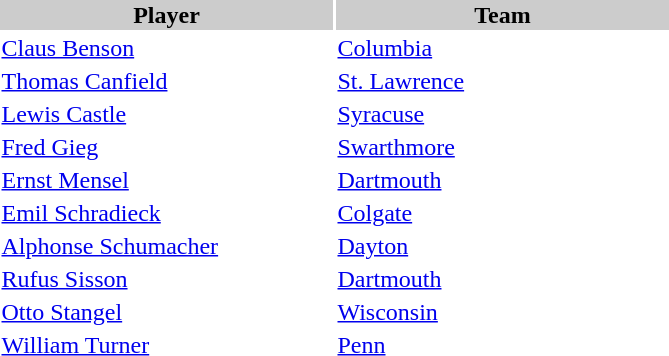<table style="width:450px" "border:'1' 'solid' 'gray'">
<tr>
<th bgcolor="#CCCCCC" style="width:50%">Player</th>
<th bgcolor="#CCCCCC" style="width:50%">Team</th>
</tr>
<tr>
<td><a href='#'>Claus Benson</a></td>
<td><a href='#'>Columbia</a></td>
</tr>
<tr>
<td><a href='#'>Thomas Canfield</a></td>
<td><a href='#'>St. Lawrence</a></td>
</tr>
<tr>
<td><a href='#'>Lewis Castle</a></td>
<td><a href='#'>Syracuse</a></td>
</tr>
<tr>
<td><a href='#'>Fred Gieg</a></td>
<td><a href='#'>Swarthmore</a></td>
</tr>
<tr>
<td><a href='#'>Ernst Mensel</a></td>
<td><a href='#'>Dartmouth</a></td>
</tr>
<tr>
<td><a href='#'>Emil Schradieck</a></td>
<td><a href='#'>Colgate</a></td>
</tr>
<tr>
<td><a href='#'>Alphonse Schumacher</a></td>
<td><a href='#'>Dayton</a></td>
</tr>
<tr>
<td><a href='#'>Rufus Sisson</a></td>
<td><a href='#'>Dartmouth</a></td>
</tr>
<tr>
<td><a href='#'>Otto Stangel</a></td>
<td><a href='#'>Wisconsin</a></td>
</tr>
<tr>
<td><a href='#'>William Turner</a></td>
<td><a href='#'>Penn</a></td>
</tr>
</table>
